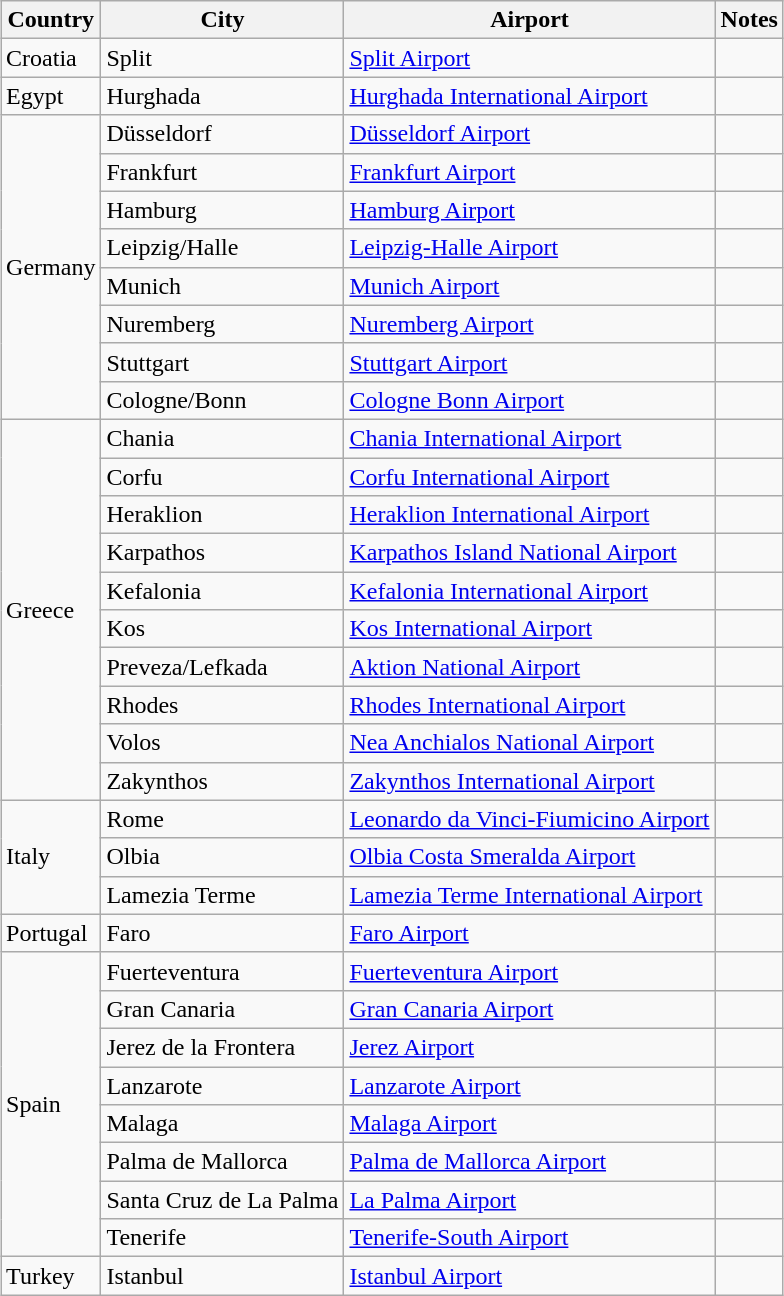<table class="sortable wikitable" style="margin:1em auto;">
<tr>
<th>Country</th>
<th>City</th>
<th>Airport</th>
<th>Notes</th>
</tr>
<tr>
<td>Croatia</td>
<td>Split</td>
<td><a href='#'>Split Airport</a></td>
<td></td>
</tr>
<tr>
<td>Egypt</td>
<td>Hurghada</td>
<td><a href='#'>Hurghada International Airport</a></td>
<td></td>
</tr>
<tr>
<td rowspan="8">Germany</td>
<td>Düsseldorf</td>
<td><a href='#'>Düsseldorf Airport</a></td>
<td></td>
</tr>
<tr>
<td>Frankfurt</td>
<td><a href='#'>Frankfurt Airport</a></td>
<td></td>
</tr>
<tr>
<td>Hamburg</td>
<td><a href='#'>Hamburg Airport</a></td>
<td></td>
</tr>
<tr>
<td>Leipzig/Halle</td>
<td><a href='#'>Leipzig-Halle Airport</a></td>
<td></td>
</tr>
<tr>
<td>Munich</td>
<td><a href='#'>Munich Airport</a></td>
<td></td>
</tr>
<tr>
<td>Nuremberg</td>
<td><a href='#'>Nuremberg Airport</a></td>
<td></td>
</tr>
<tr>
<td>Stuttgart</td>
<td><a href='#'>Stuttgart Airport</a></td>
<td></td>
</tr>
<tr>
<td>Cologne/Bonn</td>
<td><a href='#'>Cologne Bonn Airport</a></td>
<td></td>
</tr>
<tr>
<td rowspan=10>Greece</td>
<td>Chania</td>
<td><a href='#'>Chania International Airport</a></td>
<td></td>
</tr>
<tr>
<td>Corfu</td>
<td><a href='#'>Corfu International Airport</a></td>
<td></td>
</tr>
<tr>
<td>Heraklion</td>
<td><a href='#'>Heraklion International Airport</a></td>
<td></td>
</tr>
<tr>
<td>Karpathos</td>
<td><a href='#'>Karpathos Island National Airport</a></td>
<td></td>
</tr>
<tr>
<td>Kefalonia</td>
<td><a href='#'>Kefalonia International Airport</a></td>
<td></td>
</tr>
<tr>
<td>Kos</td>
<td><a href='#'>Kos International Airport</a></td>
<td></td>
</tr>
<tr>
<td>Preveza/Lefkada</td>
<td><a href='#'>Aktion National Airport</a></td>
<td></td>
</tr>
<tr>
<td>Rhodes</td>
<td><a href='#'>Rhodes International Airport</a></td>
<td></td>
</tr>
<tr>
<td>Volos</td>
<td><a href='#'>Nea Anchialos National Airport</a></td>
<td></td>
</tr>
<tr>
<td>Zakynthos</td>
<td><a href='#'>Zakynthos International Airport</a></td>
<td></td>
</tr>
<tr>
<td rowspan=3>Italy</td>
<td>Rome</td>
<td><a href='#'>Leonardo da Vinci-Fiumicino Airport</a></td>
<td></td>
</tr>
<tr>
<td>Olbia</td>
<td><a href='#'>Olbia Costa Smeralda Airport</a></td>
<td></td>
</tr>
<tr>
<td>Lamezia Terme</td>
<td><a href='#'>Lamezia Terme International Airport</a></td>
<td></td>
</tr>
<tr>
<td>Portugal</td>
<td>Faro</td>
<td><a href='#'>Faro Airport</a></td>
<td></td>
</tr>
<tr>
<td rowspan="8">Spain</td>
<td>Fuerteventura</td>
<td><a href='#'>Fuerteventura Airport</a></td>
<td></td>
</tr>
<tr>
<td>Gran Canaria</td>
<td><a href='#'>Gran Canaria Airport</a></td>
<td></td>
</tr>
<tr>
<td>Jerez de la Frontera</td>
<td><a href='#'>Jerez Airport</a></td>
<td></td>
</tr>
<tr>
<td>Lanzarote</td>
<td><a href='#'>Lanzarote Airport</a></td>
<td></td>
</tr>
<tr>
<td>Malaga</td>
<td><a href='#'>Malaga Airport</a></td>
<td></td>
</tr>
<tr>
<td>Palma de Mallorca</td>
<td><a href='#'>Palma de Mallorca Airport</a></td>
<td></td>
</tr>
<tr>
<td>Santa Cruz de La Palma</td>
<td><a href='#'>La Palma Airport</a></td>
<td></td>
</tr>
<tr>
<td>Tenerife</td>
<td><a href='#'>Tenerife-South Airport</a></td>
<td></td>
</tr>
<tr>
<td>Turkey</td>
<td>Istanbul</td>
<td><a href='#'>Istanbul Airport</a></td>
<td></td>
</tr>
</table>
